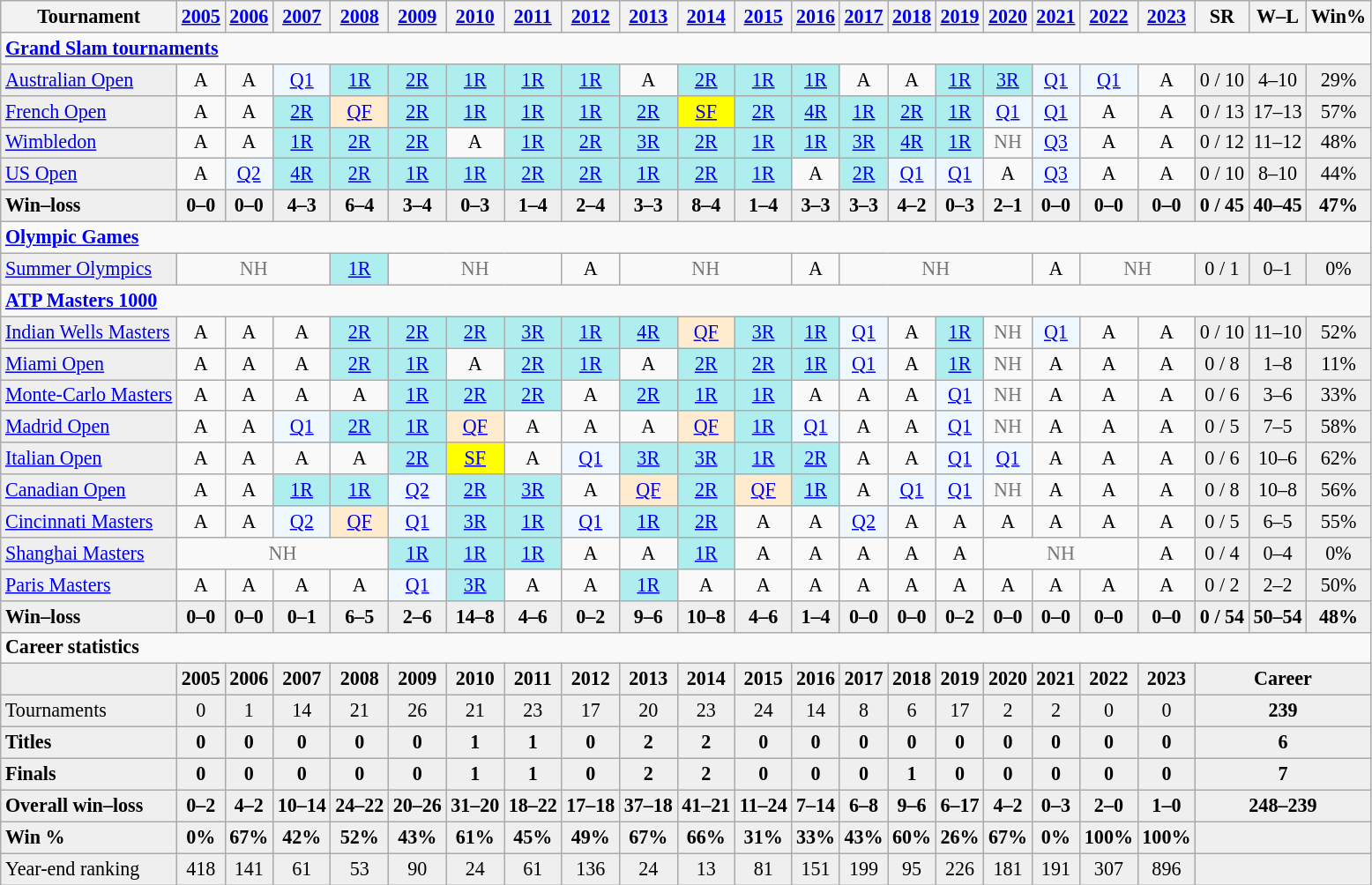<table class="wikitable nowrap" style=text-align:center;font-size:92%>
<tr>
<th>Tournament</th>
<th><a href='#'>2005</a></th>
<th><a href='#'>2006</a></th>
<th><a href='#'>2007</a></th>
<th><a href='#'>2008</a></th>
<th><a href='#'>2009</a></th>
<th><a href='#'>2010</a></th>
<th><a href='#'>2011</a></th>
<th><a href='#'>2012</a></th>
<th><a href='#'>2013</a></th>
<th><a href='#'>2014</a></th>
<th><a href='#'>2015</a></th>
<th><a href='#'>2016</a></th>
<th><a href='#'>2017</a></th>
<th><a href='#'>2018</a></th>
<th><a href='#'>2019</a></th>
<th><a href='#'>2020</a></th>
<th><a href='#'>2021</a></th>
<th><a href='#'>2022</a></th>
<th><a href='#'>2023</a></th>
<th>SR</th>
<th>W–L</th>
<th>Win%</th>
</tr>
<tr>
<td colspan="23" align="left"><strong><a href='#'>Grand Slam tournaments</a></strong></td>
</tr>
<tr>
<td bgcolor=efefef align=left><a href='#'>Australian Open</a></td>
<td>A</td>
<td>A</td>
<td bgcolor=f0f8ff><a href='#'>Q1</a></td>
<td bgcolor=afeeee><a href='#'>1R</a></td>
<td bgcolor=afeeee><a href='#'>2R</a></td>
<td bgcolor=afeeee><a href='#'>1R</a></td>
<td bgcolor=afeeee><a href='#'>1R</a></td>
<td bgcolor=afeeee><a href='#'>1R</a></td>
<td>A</td>
<td bgcolor=afeeee><a href='#'>2R</a></td>
<td bgcolor=afeeee><a href='#'>1R</a></td>
<td bgcolor=afeeee><a href='#'>1R</a></td>
<td>A</td>
<td>A</td>
<td bgcolor=afeeee><a href='#'>1R</a></td>
<td bgcolor=afeeee><a href='#'>3R</a></td>
<td bgcolor=f0f8ff><a href='#'>Q1</a></td>
<td bgcolor=f0f8ff><a href='#'>Q1</a></td>
<td>A</td>
<td bgcolor=efefef>0 / 10</td>
<td bgcolor=efefef>4–10</td>
<td bgcolor=efefef>29%</td>
</tr>
<tr>
<td bgcolor=efefef align=left><a href='#'>French Open</a></td>
<td>A</td>
<td>A</td>
<td bgcolor=afeeee><a href='#'>2R</a></td>
<td bgcolor=ffebcd><a href='#'>QF</a></td>
<td bgcolor=afeeee><a href='#'>2R</a></td>
<td bgcolor=afeeee><a href='#'>1R</a></td>
<td bgcolor=afeeee><a href='#'>1R</a></td>
<td bgcolor=afeeee><a href='#'>1R</a></td>
<td bgcolor=afeeee><a href='#'>2R</a></td>
<td bgcolor=yellow><a href='#'>SF</a></td>
<td bgcolor=afeeee><a href='#'>2R</a></td>
<td bgcolor=afeeee><a href='#'>4R</a></td>
<td bgcolor=afeeee><a href='#'>1R</a></td>
<td bgcolor=afeeee><a href='#'>2R</a></td>
<td bgcolor=afeeee><a href='#'>1R</a></td>
<td bgcolor=f0f8ff><a href='#'>Q1</a></td>
<td bgcolor=f0f8ff><a href='#'>Q1</a></td>
<td>A</td>
<td>A</td>
<td bgcolor=efefef>0 / 13</td>
<td bgcolor=efefef>17–13</td>
<td bgcolor=efefef>57%</td>
</tr>
<tr>
<td bgcolor=efefef align=left><a href='#'>Wimbledon</a></td>
<td>A</td>
<td>A</td>
<td bgcolor=afeeee><a href='#'>1R</a></td>
<td bgcolor=afeeee><a href='#'>2R</a></td>
<td bgcolor=afeeee><a href='#'>2R</a></td>
<td>A</td>
<td bgcolor=afeeee><a href='#'>1R</a></td>
<td bgcolor=afeeee><a href='#'>2R</a></td>
<td bgcolor=afeeee><a href='#'>3R</a></td>
<td bgcolor=afeeee><a href='#'>2R</a></td>
<td bgcolor=afeeee><a href='#'>1R</a></td>
<td bgcolor=afeeee><a href='#'>1R</a></td>
<td bgcolor=afeeee><a href='#'>3R</a></td>
<td bgcolor=afeeee><a href='#'>4R</a></td>
<td bgcolor=afeeee><a href='#'>1R</a></td>
<td style="color:#767676;">NH</td>
<td bgcolor=f0f8ff><a href='#'>Q3</a></td>
<td>A</td>
<td>A</td>
<td bgcolor=efefef>0 / 12</td>
<td bgcolor=efefef>11–12</td>
<td bgcolor=efefef>48%</td>
</tr>
<tr>
<td bgcolor=efefef align=left><a href='#'>US Open</a></td>
<td>A</td>
<td bgcolor=f0f8ff><a href='#'>Q2</a></td>
<td bgcolor=afeeee><a href='#'>4R</a></td>
<td bgcolor=afeeee><a href='#'>2R</a></td>
<td bgcolor=afeeee><a href='#'>1R</a></td>
<td bgcolor=afeeee><a href='#'>1R</a></td>
<td bgcolor=afeeee><a href='#'>2R</a></td>
<td bgcolor=afeeee><a href='#'>2R</a></td>
<td bgcolor=afeeee><a href='#'>1R</a></td>
<td bgcolor=afeeee><a href='#'>2R</a></td>
<td bgcolor=afeeee><a href='#'>1R</a></td>
<td>A</td>
<td bgcolor=afeeee><a href='#'>2R</a></td>
<td bgcolor=f0f8ff><a href='#'>Q1</a></td>
<td bgcolor=f0f8ff><a href='#'>Q1</a></td>
<td>A</td>
<td bgcolor=f0f8ff><a href='#'>Q3</a></td>
<td>A</td>
<td>A</td>
<td bgcolor=efefef>0 / 10</td>
<td bgcolor=efefef>8–10</td>
<td bgcolor=efefef>44%</td>
</tr>
<tr style="font-weight:bold;background:#efefef;">
<td style=text-align:left>Win–loss</td>
<td>0–0</td>
<td>0–0</td>
<td>4–3</td>
<td>6–4</td>
<td>3–4</td>
<td>0–3</td>
<td>1–4</td>
<td>2–4</td>
<td>3–3</td>
<td>8–4</td>
<td>1–4</td>
<td>3–3</td>
<td>3–3</td>
<td>4–2</td>
<td>0–3</td>
<td>2–1</td>
<td>0–0</td>
<td>0–0</td>
<td>0–0</td>
<td>0 / 45</td>
<td>40–45</td>
<td>47%</td>
</tr>
<tr>
<td colspan="23" align="left"><strong><a href='#'>Olympic Games</a></strong></td>
</tr>
<tr>
<td bgcolor=efefef align=left><a href='#'>Summer Olympics</a></td>
<td colspan=3 style=color:#767676>NH</td>
<td bgcolor=afeeee><a href='#'>1R</a></td>
<td colspan=3 style=color:#767676>NH</td>
<td>A</td>
<td colspan=3 style=color:#767676>NH</td>
<td>A</td>
<td colspan=4 style=color:#767676>NH</td>
<td>A</td>
<td colspan=2 style=color:#767676>NH</td>
<td bgcolor=efefef>0 / 1</td>
<td bgcolor=efefef>0–1</td>
<td bgcolor=efefef>0%</td>
</tr>
<tr>
<td colspan="23" align="left"><strong><a href='#'>ATP Masters 1000</a></strong></td>
</tr>
<tr>
<td bgcolor=efefef align=left><a href='#'>Indian Wells Masters</a></td>
<td>A</td>
<td>A</td>
<td>A</td>
<td bgcolor=afeeee><a href='#'>2R</a></td>
<td bgcolor=afeeee><a href='#'>2R</a></td>
<td bgcolor=afeeee><a href='#'>2R</a></td>
<td bgcolor=afeeee><a href='#'>3R</a></td>
<td bgcolor=afeeee><a href='#'>1R</a></td>
<td bgcolor=afeeee><a href='#'>4R</a></td>
<td bgcolor=ffebcd><a href='#'>QF</a></td>
<td bgcolor=afeeee><a href='#'>3R</a></td>
<td bgcolor=afeeee><a href='#'>1R</a></td>
<td bgcolor=f0f8ff><a href='#'>Q1</a></td>
<td>A</td>
<td bgcolor=afeeee><a href='#'>1R</a></td>
<td style=color:#767676>NH</td>
<td bgcolor=f0f8ff><a href='#'>Q1</a></td>
<td>A</td>
<td>A</td>
<td bgcolor=efefef>0 / 10</td>
<td bgcolor=efefef>11–10</td>
<td bgcolor=efefef>52%</td>
</tr>
<tr>
<td bgcolor=efefef align=left><a href='#'>Miami Open</a></td>
<td>A</td>
<td>A</td>
<td>A</td>
<td bgcolor=afeeee><a href='#'>2R</a></td>
<td bgcolor=afeeee><a href='#'>1R</a></td>
<td>A</td>
<td bgcolor=afeeee><a href='#'>2R</a></td>
<td bgcolor=afeeee><a href='#'>1R</a></td>
<td>A</td>
<td bgcolor=afeeee><a href='#'>2R</a></td>
<td bgcolor=afeeee><a href='#'>2R</a></td>
<td bgcolor=afeeee><a href='#'>1R</a></td>
<td bgcolor=f0f8ff><a href='#'>Q1</a></td>
<td>A</td>
<td bgcolor=afeeee><a href='#'>1R</a></td>
<td style="color:#767676;">NH</td>
<td>A</td>
<td>A</td>
<td>A</td>
<td bgcolor=efefef>0 / 8</td>
<td bgcolor=efefef>1–8</td>
<td bgcolor=efefef>11%</td>
</tr>
<tr>
<td bgcolor=efefef align=left><a href='#'>Monte-Carlo Masters</a></td>
<td>A</td>
<td>A</td>
<td>A</td>
<td>A</td>
<td bgcolor=afeeee><a href='#'>1R</a></td>
<td bgcolor=afeeee><a href='#'>2R</a></td>
<td bgcolor=afeeee><a href='#'>2R</a></td>
<td>A</td>
<td bgcolor=afeeee><a href='#'>2R</a></td>
<td bgcolor=afeeee><a href='#'>1R</a></td>
<td bgcolor=afeeee><a href='#'>1R</a></td>
<td>A</td>
<td>A</td>
<td>A</td>
<td bgcolor=f0f8ff><a href='#'>Q1</a></td>
<td style="color:#767676;">NH</td>
<td>A</td>
<td>A</td>
<td>A</td>
<td bgcolor=efefef>0 / 6</td>
<td bgcolor=efefef>3–6</td>
<td bgcolor=efefef>33%</td>
</tr>
<tr>
<td bgcolor=efefef align=left><a href='#'>Madrid Open</a></td>
<td>A</td>
<td>A</td>
<td bgcolor=f0f8ff><a href='#'>Q1</a></td>
<td bgcolor=afeeee><a href='#'>2R</a></td>
<td bgcolor=afeeee><a href='#'>1R</a></td>
<td bgcolor=ffebcd><a href='#'>QF</a></td>
<td>A</td>
<td>A</td>
<td>A</td>
<td bgcolor=ffebcd><a href='#'>QF</a></td>
<td bgcolor=afeeee><a href='#'>1R</a></td>
<td bgcolor=f0f8ff><a href='#'>Q1</a></td>
<td>A</td>
<td>A</td>
<td bgcolor=f0f8ff><a href='#'>Q1</a></td>
<td style="color:#767676;">NH</td>
<td>A</td>
<td>A</td>
<td>A</td>
<td bgcolor=efefef>0 / 5</td>
<td bgcolor=efefef>7–5</td>
<td bgcolor=efefef>58%</td>
</tr>
<tr>
<td bgcolor=efefef align=left><a href='#'>Italian Open</a></td>
<td>A</td>
<td>A</td>
<td>A</td>
<td>A</td>
<td bgcolor=afeeee><a href='#'>2R</a></td>
<td bgcolor=yellow><a href='#'>SF</a></td>
<td>A</td>
<td bgcolor=f0f8ff><a href='#'>Q1</a></td>
<td bgcolor=afeeee><a href='#'>3R</a></td>
<td bgcolor=afeeee><a href='#'>3R</a></td>
<td bgcolor=afeeee><a href='#'>1R</a></td>
<td bgcolor=afeeee><a href='#'>2R</a></td>
<td>A</td>
<td>A</td>
<td bgcolor=f0f8ff><a href='#'>Q1</a></td>
<td bgcolor=f0f8ff><a href='#'>Q1</a></td>
<td>A</td>
<td>A</td>
<td>A</td>
<td bgcolor=efefef>0 / 6</td>
<td bgcolor=efefef>10–6</td>
<td bgcolor=efefef>62%</td>
</tr>
<tr>
<td bgcolor=efefef align=left><a href='#'>Canadian Open</a></td>
<td>A</td>
<td>A</td>
<td bgcolor=afeeee><a href='#'>1R</a></td>
<td bgcolor=afeeee><a href='#'>1R</a></td>
<td bgcolor=f0f8ff><a href='#'>Q2</a></td>
<td bgcolor=afeeee><a href='#'>2R</a></td>
<td bgcolor=afeeee><a href='#'>3R</a></td>
<td>A</td>
<td bgcolor=ffebcd><a href='#'>QF</a></td>
<td bgcolor=afeeee><a href='#'>2R</a></td>
<td bgcolor=ffebcd><a href='#'>QF</a></td>
<td bgcolor=afeeee><a href='#'>1R</a></td>
<td>A</td>
<td bgcolor=f0f8ff><a href='#'>Q1</a></td>
<td bgcolor=f0f8ff><a href='#'>Q1</a></td>
<td style="color:#767676;">NH</td>
<td>A</td>
<td>A</td>
<td>A</td>
<td bgcolor=efefef>0 / 8</td>
<td bgcolor=efefef>10–8</td>
<td bgcolor=efefef>56%</td>
</tr>
<tr>
<td bgcolor=efefef align=left><a href='#'>Cincinnati Masters</a></td>
<td>A</td>
<td>A</td>
<td bgcolor=f0f8ff><a href='#'>Q2</a></td>
<td bgcolor=ffebcd><a href='#'>QF</a></td>
<td bgcolor=f0f8ff><a href='#'>Q1</a></td>
<td bgcolor=afeeee><a href='#'>3R</a></td>
<td bgcolor=afeeee><a href='#'>1R</a></td>
<td bgcolor=f0f8ff><a href='#'>Q1</a></td>
<td bgcolor=afeeee><a href='#'>1R</a></td>
<td bgcolor=afeeee><a href='#'>2R</a></td>
<td>A</td>
<td>A</td>
<td bgcolor=f0f8ff><a href='#'>Q2</a></td>
<td>A</td>
<td>A</td>
<td>A</td>
<td>A</td>
<td>A</td>
<td>A</td>
<td bgcolor=efefef>0 / 5</td>
<td bgcolor=efefef>6–5</td>
<td bgcolor=efefef>55%</td>
</tr>
<tr>
<td bgcolor=efefef align=left><a href='#'>Shanghai Masters</a></td>
<td colspan=4 style=color:#767676>NH</td>
<td bgcolor=afeeee><a href='#'>1R</a></td>
<td bgcolor=afeeee><a href='#'>1R</a></td>
<td bgcolor=afeeee><a href='#'>1R</a></td>
<td>A</td>
<td>A</td>
<td bgcolor=afeeee><a href='#'>1R</a></td>
<td>A</td>
<td>A</td>
<td>A</td>
<td>A</td>
<td>A</td>
<td colspan=3 style="color:#767676;">NH</td>
<td>A</td>
<td bgcolor=efefef>0 / 4</td>
<td bgcolor=efefef>0–4</td>
<td bgcolor=efefef>0%</td>
</tr>
<tr>
<td bgcolor=efefef align=left><a href='#'>Paris Masters</a></td>
<td>A</td>
<td>A</td>
<td>A</td>
<td>A</td>
<td bgcolor=f0f8ff><a href='#'>Q1</a></td>
<td bgcolor=afeeee><a href='#'>3R</a></td>
<td>A</td>
<td>A</td>
<td bgcolor=afeeee><a href='#'>1R</a></td>
<td>A</td>
<td>A</td>
<td>A</td>
<td>A</td>
<td>A</td>
<td>A</td>
<td>A</td>
<td>A</td>
<td>A</td>
<td>A</td>
<td bgcolor=efefef>0 / 2</td>
<td bgcolor=efefef>2–2</td>
<td bgcolor=efefef>50%</td>
</tr>
<tr style="font-weight:bold;background:#efefef;">
<td style=text-align:left>Win–loss</td>
<td>0–0</td>
<td>0–0</td>
<td>0–1</td>
<td>6–5</td>
<td>2–6</td>
<td>14–8</td>
<td>4–6</td>
<td>0–2</td>
<td>9–6</td>
<td>10–8</td>
<td>4–6</td>
<td>1–4</td>
<td>0–0</td>
<td>0–0</td>
<td>0–2</td>
<td>0–0</td>
<td>0–0</td>
<td>0–0</td>
<td>0–0</td>
<td>0 / 54</td>
<td>50–54</td>
<td>48%</td>
</tr>
<tr>
<td colspan="23" align="left"><strong>Career statistics</strong></td>
</tr>
<tr style="font-weight:bold;background:#efefef;">
<td></td>
<td>2005</td>
<td>2006</td>
<td>2007</td>
<td>2008</td>
<td>2009</td>
<td>2010</td>
<td>2011</td>
<td>2012</td>
<td>2013</td>
<td>2014</td>
<td>2015</td>
<td>2016</td>
<td>2017</td>
<td>2018</td>
<td>2019</td>
<td>2020</td>
<td>2021</td>
<td>2022</td>
<td>2023</td>
<td colspan="3">Career</td>
</tr>
<tr bgcolor=efefef>
<td align=left>Tournaments</td>
<td>0</td>
<td>1</td>
<td>14</td>
<td>21</td>
<td>26</td>
<td>21</td>
<td>23</td>
<td>17</td>
<td>20</td>
<td>23</td>
<td>24</td>
<td>14</td>
<td>8</td>
<td>6</td>
<td>17</td>
<td>2</td>
<td>2</td>
<td>0</td>
<td>0</td>
<td colspan="3"><strong>239</strong></td>
</tr>
<tr style="font-weight:bold;background:#efefef;">
<td style=text-align:left>Titles</td>
<td>0</td>
<td>0</td>
<td>0</td>
<td>0</td>
<td>0</td>
<td>1</td>
<td>1</td>
<td>0</td>
<td>2</td>
<td>2</td>
<td>0</td>
<td>0</td>
<td>0</td>
<td>0</td>
<td>0</td>
<td>0</td>
<td>0</td>
<td>0</td>
<td>0</td>
<td colspan="3">6</td>
</tr>
<tr style="font-weight:bold;background:#efefef;">
<td style=text-align:left>Finals</td>
<td>0</td>
<td>0</td>
<td>0</td>
<td>0</td>
<td>0</td>
<td>1</td>
<td>1</td>
<td>0</td>
<td>2</td>
<td>2</td>
<td>0</td>
<td>0</td>
<td>0</td>
<td>1</td>
<td>0</td>
<td>0</td>
<td>0</td>
<td>0</td>
<td>0</td>
<td colspan="3">7</td>
</tr>
<tr style="font-weight:bold;background:#efefef;">
<td style=text-align:left>Overall win–loss</td>
<td>0–2</td>
<td>4–2</td>
<td>10–14</td>
<td>24–22</td>
<td>20–26</td>
<td>31–20</td>
<td>18–22</td>
<td>17–18</td>
<td>37–18</td>
<td>41–21</td>
<td>11–24</td>
<td>7–14</td>
<td>6–8</td>
<td>9–6</td>
<td>6–17</td>
<td>4–2</td>
<td>0–3</td>
<td>2–0</td>
<td>1–0</td>
<td colspan="3">248–239</td>
</tr>
<tr style="font-weight:bold;background:#efefef;">
<td style=text-align:left>Win %</td>
<td>0%</td>
<td>67%</td>
<td>42%</td>
<td>52%</td>
<td>43%</td>
<td>61%</td>
<td>45%</td>
<td>49%</td>
<td>67%</td>
<td>66%</td>
<td>31%</td>
<td>33%</td>
<td>43%</td>
<td>60%</td>
<td>26%</td>
<td>67%</td>
<td>0%</td>
<td>100%</td>
<td>100%</td>
<td colspan="3"></td>
</tr>
<tr bgcolor=efefef>
<td align=left>Year-end ranking</td>
<td>418</td>
<td>141</td>
<td>61</td>
<td>53</td>
<td>90</td>
<td>24</td>
<td>61</td>
<td>136</td>
<td>24</td>
<td>13</td>
<td>81</td>
<td>151</td>
<td>199</td>
<td>95</td>
<td>226</td>
<td>181</td>
<td>191</td>
<td>307</td>
<td>896</td>
<td colspan="3"></td>
</tr>
</table>
